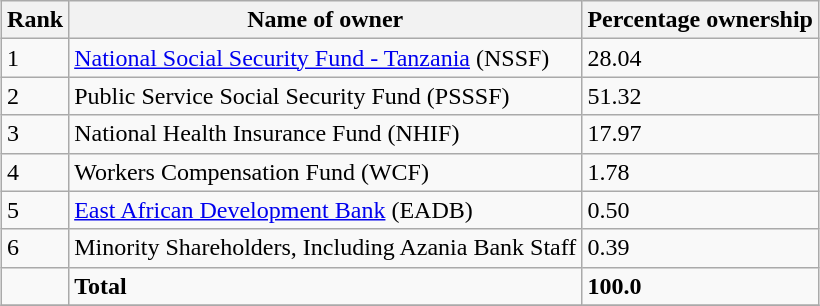<table class="wikitable sortable" style="margin-left:auto;margin-right:auto">
<tr>
<th style="width:2em;">Rank</th>
<th>Name of owner</th>
<th>Percentage ownership</th>
</tr>
<tr>
<td>1</td>
<td><a href='#'>National Social Security Fund - Tanzania</a> (NSSF)</td>
<td>28.04</td>
</tr>
<tr>
<td>2</td>
<td>Public Service Social Security Fund (PSSSF)</td>
<td>51.32</td>
</tr>
<tr>
<td>3</td>
<td>National Health Insurance Fund (NHIF)</td>
<td>17.97</td>
</tr>
<tr>
<td>4</td>
<td>Workers Compensation Fund (WCF)</td>
<td>1.78</td>
</tr>
<tr>
<td>5</td>
<td><a href='#'>East African Development Bank</a> (EADB)</td>
<td>0.50</td>
</tr>
<tr>
<td>6</td>
<td>Minority Shareholders, Including Azania Bank Staff</td>
<td>0.39</td>
</tr>
<tr>
<td></td>
<td><strong>Total</strong></td>
<td><strong>100.0</strong></td>
</tr>
<tr>
</tr>
</table>
